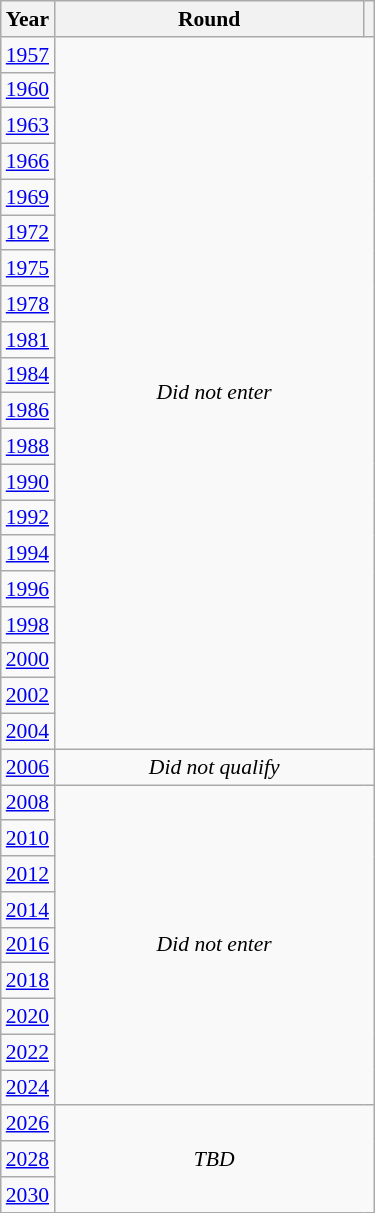<table class="wikitable" style="text-align: center; font-size:90%">
<tr>
<th>Year</th>
<th style="width:200px">Round</th>
<th></th>
</tr>
<tr>
<td><a href='#'>1957</a></td>
<td colspan="2" rowspan="20"><em>Did not enter</em></td>
</tr>
<tr>
<td><a href='#'>1960</a></td>
</tr>
<tr>
<td><a href='#'>1963</a></td>
</tr>
<tr>
<td><a href='#'>1966</a></td>
</tr>
<tr>
<td><a href='#'>1969</a></td>
</tr>
<tr>
<td><a href='#'>1972</a></td>
</tr>
<tr>
<td><a href='#'>1975</a></td>
</tr>
<tr>
<td><a href='#'>1978</a></td>
</tr>
<tr>
<td><a href='#'>1981</a></td>
</tr>
<tr>
<td><a href='#'>1984</a></td>
</tr>
<tr>
<td><a href='#'>1986</a></td>
</tr>
<tr>
<td><a href='#'>1988</a></td>
</tr>
<tr>
<td><a href='#'>1990</a></td>
</tr>
<tr>
<td><a href='#'>1992</a></td>
</tr>
<tr>
<td><a href='#'>1994</a></td>
</tr>
<tr>
<td><a href='#'>1996</a></td>
</tr>
<tr>
<td><a href='#'>1998</a></td>
</tr>
<tr>
<td><a href='#'>2000</a></td>
</tr>
<tr>
<td><a href='#'>2002</a></td>
</tr>
<tr>
<td><a href='#'>2004</a></td>
</tr>
<tr>
<td><a href='#'>2006</a></td>
<td colspan="2"><em>Did not qualify</em></td>
</tr>
<tr>
<td><a href='#'>2008</a></td>
<td colspan="2" rowspan="9"><em>Did not enter</em></td>
</tr>
<tr>
<td><a href='#'>2010</a></td>
</tr>
<tr>
<td><a href='#'>2012</a></td>
</tr>
<tr>
<td><a href='#'>2014</a></td>
</tr>
<tr>
<td><a href='#'>2016</a></td>
</tr>
<tr>
<td><a href='#'>2018</a></td>
</tr>
<tr>
<td><a href='#'>2020</a></td>
</tr>
<tr>
<td><a href='#'>2022</a></td>
</tr>
<tr>
<td><a href='#'>2024</a></td>
</tr>
<tr>
<td><a href='#'>2026</a></td>
<td colspan="2" rowspan="3"><em>TBD</em></td>
</tr>
<tr>
<td><a href='#'>2028</a></td>
</tr>
<tr>
<td><a href='#'>2030</a></td>
</tr>
</table>
